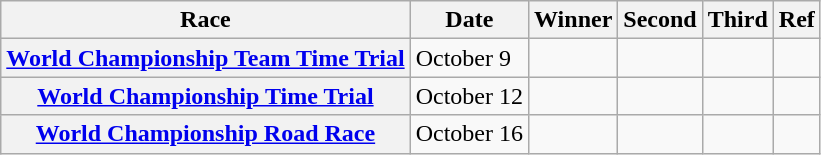<table class="wikitable plainrowheaders">
<tr>
<th>Race</th>
<th>Date</th>
<th>Winner</th>
<th>Second</th>
<th>Third</th>
<th>Ref</th>
</tr>
<tr>
<th scope=row><a href='#'>World Championship Team Time Trial</a></th>
<td>October 9</td>
<td> </td>
<td> </td>
<td> </td>
<td></td>
</tr>
<tr>
<th scope=row><a href='#'>World Championship Time Trial</a></th>
<td>October 12</td>
<td></td>
<td></td>
<td></td>
<td></td>
</tr>
<tr>
<th scope=row><a href='#'>World Championship Road Race</a></th>
<td>October 16</td>
<td></td>
<td></td>
<td></td>
<td></td>
</tr>
</table>
